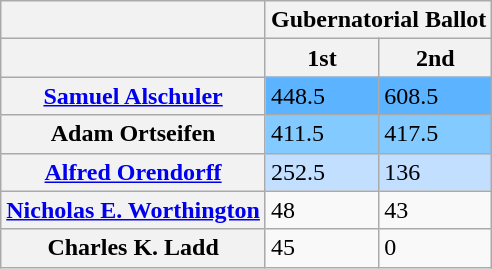<table class="wikitable collapsible collapsed">
<tr>
<th></th>
<th style="text-align:center" colspan="7"><strong>Gubernatorial Ballot</strong></th>
</tr>
<tr>
<th></th>
<th>1st</th>
<th>2nd</th>
</tr>
<tr>
<th><a href='#'>Samuel Alschuler</a></th>
<td style="background:#5cb3ff;">448.5</td>
<td style="background:#5cb3ff;">608.5</td>
</tr>
<tr>
<th>Adam Ortseifen</th>
<td style="background:#82caff;">411.5</td>
<td style="background:#82caff;">417.5</td>
</tr>
<tr>
<th><a href='#'>Alfred Orendorff</a></th>
<td style="background:#c2dfff;">252.5</td>
<td style="background:#c2dfff;">136</td>
</tr>
<tr>
<th><a href='#'>Nicholas E. Worthington</a></th>
<td>48</td>
<td>43</td>
</tr>
<tr>
<th>Charles K. Ladd</th>
<td>45</td>
<td>0</td>
</tr>
</table>
